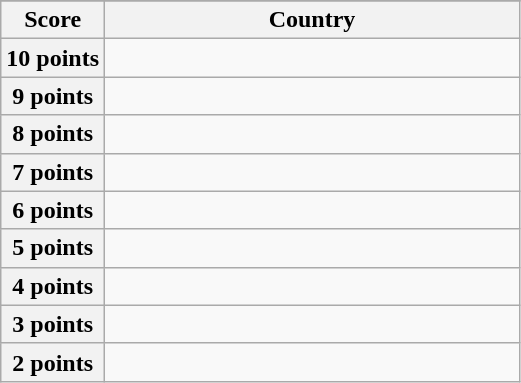<table class="wikitable">
<tr>
</tr>
<tr>
<th scope="col" width="20%">Score</th>
<th scope="col">Country</th>
</tr>
<tr>
<th scope="row">10 points</th>
<td></td>
</tr>
<tr>
<th scope="row">9 points</th>
<td></td>
</tr>
<tr>
<th scope="row">8 points</th>
<td></td>
</tr>
<tr>
<th scope="row">7 points</th>
<td></td>
</tr>
<tr>
<th scope="row">6 points</th>
<td></td>
</tr>
<tr>
<th scope="row">5 points</th>
<td></td>
</tr>
<tr>
<th scope="row">4 points</th>
<td></td>
</tr>
<tr>
<th scope="row">3 points</th>
<td></td>
</tr>
<tr>
<th scope="row">2 points</th>
<td></td>
</tr>
</table>
